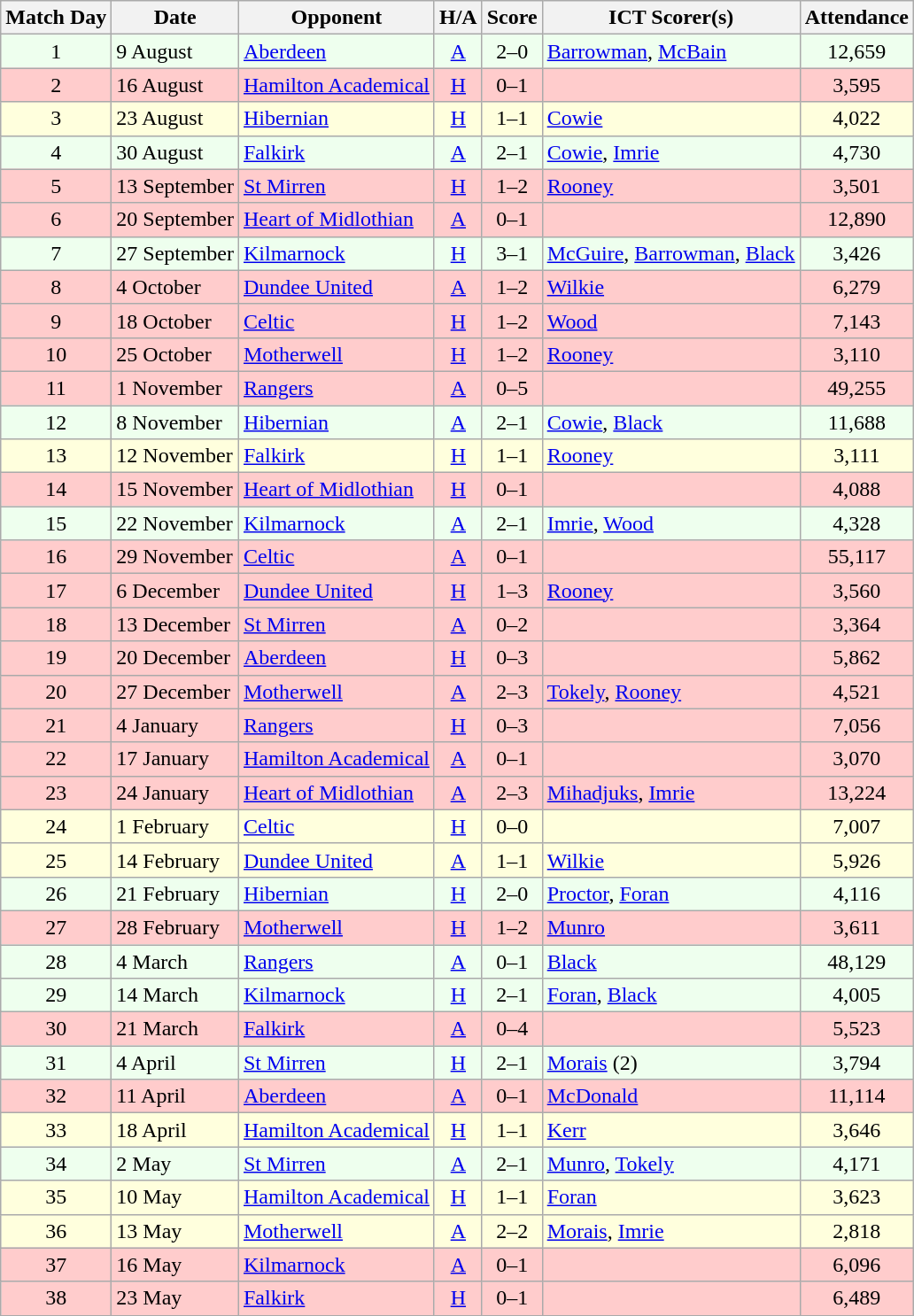<table class="wikitable" style="text-align:center">
<tr>
<th>Match Day</th>
<th>Date</th>
<th>Opponent</th>
<th>H/A</th>
<th>Score</th>
<th>ICT Scorer(s)</th>
<th>Attendance</th>
</tr>
<tr bgcolor=#EEFFEE>
<td>1</td>
<td align=left>9 August</td>
<td align=left><a href='#'>Aberdeen</a></td>
<td><a href='#'>A</a></td>
<td>2–0</td>
<td align=left><a href='#'>Barrowman</a>, <a href='#'>McBain</a></td>
<td>12,659</td>
</tr>
<tr bgcolor=#FFCCCC>
<td>2</td>
<td align=left>16 August</td>
<td align=left><a href='#'>Hamilton Academical</a></td>
<td><a href='#'>H</a></td>
<td>0–1</td>
<td align=left></td>
<td>3,595</td>
</tr>
<tr bgcolor=#FFFFDD>
<td>3</td>
<td align=left>23 August</td>
<td align=left><a href='#'>Hibernian</a></td>
<td><a href='#'>H</a></td>
<td>1–1</td>
<td align=left><a href='#'>Cowie</a></td>
<td>4,022</td>
</tr>
<tr bgcolor=#EEFFEE>
<td>4</td>
<td align=left>30 August</td>
<td align=left><a href='#'>Falkirk</a></td>
<td><a href='#'>A</a></td>
<td>2–1</td>
<td align=left><a href='#'>Cowie</a>, <a href='#'>Imrie</a></td>
<td>4,730</td>
</tr>
<tr bgcolor=#FFCCCC>
<td>5</td>
<td align=left>13 September</td>
<td align=left><a href='#'>St Mirren</a></td>
<td><a href='#'>H</a></td>
<td>1–2</td>
<td align=left><a href='#'>Rooney</a></td>
<td>3,501</td>
</tr>
<tr bgcolor=#FFCCCC>
<td>6</td>
<td align=left>20 September</td>
<td align=left><a href='#'>Heart of Midlothian</a></td>
<td><a href='#'>A</a></td>
<td>0–1</td>
<td align=left></td>
<td>12,890</td>
</tr>
<tr bgcolor=#EEFFEE>
<td>7</td>
<td align=left>27 September</td>
<td align=left><a href='#'>Kilmarnock</a></td>
<td><a href='#'>H</a></td>
<td>3–1</td>
<td align=left><a href='#'>McGuire</a>, <a href='#'>Barrowman</a>, <a href='#'>Black</a></td>
<td>3,426</td>
</tr>
<tr bgcolor=#FFCCCC>
<td>8</td>
<td align=left>4 October</td>
<td align=left><a href='#'>Dundee United</a></td>
<td><a href='#'>A</a></td>
<td>1–2</td>
<td align=left><a href='#'>Wilkie</a></td>
<td>6,279</td>
</tr>
<tr bgcolor=#FFCCCC>
<td>9</td>
<td align=left>18 October</td>
<td align=left><a href='#'>Celtic</a></td>
<td><a href='#'>H</a></td>
<td>1–2</td>
<td align=left><a href='#'>Wood</a></td>
<td>7,143</td>
</tr>
<tr bgcolor=#FFCCCC>
<td>10</td>
<td align=left>25 October</td>
<td align=left><a href='#'>Motherwell</a></td>
<td><a href='#'>H</a></td>
<td>1–2</td>
<td align=left><a href='#'>Rooney</a></td>
<td>3,110</td>
</tr>
<tr bgcolor=#FFCCCC>
<td>11</td>
<td align=left>1 November</td>
<td align=left><a href='#'>Rangers</a></td>
<td><a href='#'>A</a></td>
<td>0–5</td>
<td align=left></td>
<td>49,255</td>
</tr>
<tr bgcolor=#EEFFEE>
<td>12</td>
<td align=left>8 November</td>
<td align=left><a href='#'>Hibernian</a></td>
<td><a href='#'>A</a></td>
<td>2–1</td>
<td align=left><a href='#'>Cowie</a>, <a href='#'>Black</a></td>
<td>11,688</td>
</tr>
<tr bgcolor=#FFFFDD>
<td>13</td>
<td align=left>12 November</td>
<td align=left><a href='#'>Falkirk</a></td>
<td><a href='#'>H</a></td>
<td>1–1</td>
<td align=left><a href='#'>Rooney</a></td>
<td>3,111</td>
</tr>
<tr bgcolor=#FFCCCC>
<td>14</td>
<td align=left>15 November</td>
<td align=left><a href='#'>Heart of Midlothian</a></td>
<td><a href='#'>H</a></td>
<td>0–1</td>
<td align=left></td>
<td>4,088</td>
</tr>
<tr bgcolor=#EEFFEE>
<td>15</td>
<td align=left>22 November</td>
<td align=left><a href='#'>Kilmarnock</a></td>
<td><a href='#'>A</a></td>
<td>2–1</td>
<td align=left><a href='#'>Imrie</a>, <a href='#'>Wood</a></td>
<td>4,328</td>
</tr>
<tr bgcolor=#FFCCCC>
<td>16</td>
<td align=left>29 November</td>
<td align=left><a href='#'>Celtic</a></td>
<td><a href='#'>A</a></td>
<td>0–1</td>
<td align=left></td>
<td>55,117</td>
</tr>
<tr bgcolor=#FFCCCC>
<td>17</td>
<td align=left>6 December</td>
<td align=left><a href='#'>Dundee United</a></td>
<td><a href='#'>H</a></td>
<td>1–3</td>
<td align=left><a href='#'>Rooney</a></td>
<td>3,560</td>
</tr>
<tr bgcolor=#FFCCCC>
<td>18</td>
<td align=left>13 December</td>
<td align=left><a href='#'>St Mirren</a></td>
<td><a href='#'>A</a></td>
<td>0–2</td>
<td align=left></td>
<td>3,364</td>
</tr>
<tr bgcolor=#FFCCCC>
<td>19</td>
<td align=left>20 December</td>
<td align=left><a href='#'>Aberdeen</a></td>
<td><a href='#'>H</a></td>
<td>0–3</td>
<td align=left></td>
<td>5,862</td>
</tr>
<tr bgcolor=#FFCCCC>
<td>20</td>
<td align=left>27 December</td>
<td align=left><a href='#'>Motherwell</a></td>
<td><a href='#'>A</a></td>
<td>2–3</td>
<td align=left><a href='#'>Tokely</a>, <a href='#'>Rooney</a></td>
<td>4,521</td>
</tr>
<tr bgcolor=#FFCCCC>
<td>21</td>
<td align=left>4 January</td>
<td align=left><a href='#'>Rangers</a></td>
<td><a href='#'>H</a></td>
<td>0–3</td>
<td align=left></td>
<td>7,056</td>
</tr>
<tr bgcolor=#FFCCCC>
<td>22</td>
<td align=left>17 January</td>
<td align=left><a href='#'>Hamilton Academical</a></td>
<td><a href='#'>A</a></td>
<td>0–1</td>
<td align=left></td>
<td>3,070</td>
</tr>
<tr bgcolor=#FFCCCC>
<td>23</td>
<td align=left>24 January</td>
<td align=left><a href='#'>Heart of Midlothian</a></td>
<td><a href='#'>A</a></td>
<td>2–3</td>
<td align=left><a href='#'>Mihadjuks</a>, <a href='#'>Imrie</a></td>
<td>13,224</td>
</tr>
<tr bgcolor=#FFFFDD>
<td>24</td>
<td align=left>1 February</td>
<td align=left><a href='#'>Celtic</a></td>
<td><a href='#'>H</a></td>
<td>0–0</td>
<td align=left></td>
<td>7,007</td>
</tr>
<tr bgcolor=#FFFFDD>
<td>25</td>
<td align=left>14 February</td>
<td align=left><a href='#'>Dundee United</a></td>
<td><a href='#'>A</a></td>
<td>1–1</td>
<td align=left><a href='#'>Wilkie</a></td>
<td>5,926</td>
</tr>
<tr bgcolor=#EEFFEE>
<td>26</td>
<td align=left>21 February</td>
<td align=left><a href='#'>Hibernian</a></td>
<td><a href='#'>H</a></td>
<td>2–0</td>
<td align=left><a href='#'>Proctor</a>, <a href='#'>Foran</a></td>
<td>4,116</td>
</tr>
<tr bgcolor=#FFCCCC>
<td>27</td>
<td align=left>28 February</td>
<td align=left><a href='#'>Motherwell</a></td>
<td><a href='#'>H</a></td>
<td>1–2</td>
<td align=left><a href='#'>Munro</a></td>
<td>3,611</td>
</tr>
<tr bgcolor=#EEFFEE>
<td>28</td>
<td align=left>4 March</td>
<td align=left><a href='#'>Rangers</a></td>
<td><a href='#'>A</a></td>
<td>0–1</td>
<td align=left><a href='#'>Black</a></td>
<td>48,129</td>
</tr>
<tr bgcolor=#EEFFEE>
<td>29</td>
<td align=left>14 March</td>
<td align=left><a href='#'>Kilmarnock</a></td>
<td><a href='#'>H</a></td>
<td>2–1</td>
<td align=left><a href='#'>Foran</a>, <a href='#'>Black</a></td>
<td>4,005</td>
</tr>
<tr bgcolor=#FFCCCC>
<td>30</td>
<td align=left>21 March</td>
<td align=left><a href='#'>Falkirk</a></td>
<td><a href='#'>A</a></td>
<td>0–4</td>
<td align=left></td>
<td>5,523</td>
</tr>
<tr bgcolor=#EEFFEE>
<td>31</td>
<td align=left>4 April</td>
<td align=left><a href='#'>St Mirren</a></td>
<td><a href='#'>H</a></td>
<td>2–1</td>
<td align=left><a href='#'>Morais</a> (2)</td>
<td>3,794</td>
</tr>
<tr bgcolor=#FFCCCC>
<td>32</td>
<td align=left>11 April</td>
<td align=left><a href='#'>Aberdeen</a></td>
<td><a href='#'>A</a></td>
<td>0–1</td>
<td align=left><a href='#'>McDonald</a></td>
<td>11,114</td>
</tr>
<tr bgcolor=#FFFFDD>
<td>33</td>
<td align=left>18 April</td>
<td align=left><a href='#'>Hamilton Academical</a></td>
<td><a href='#'>H</a></td>
<td>1–1</td>
<td align=left><a href='#'>Kerr</a></td>
<td>3,646</td>
</tr>
<tr bgcolor=#EEFFEE>
<td>34</td>
<td align=left>2 May</td>
<td align=left><a href='#'>St Mirren</a></td>
<td><a href='#'>A</a></td>
<td>2–1</td>
<td align=left><a href='#'>Munro</a>, <a href='#'>Tokely</a></td>
<td>4,171</td>
</tr>
<tr bgcolor=#FFFFDD>
<td>35</td>
<td align=left>10 May</td>
<td align=left><a href='#'>Hamilton Academical</a></td>
<td><a href='#'>H</a></td>
<td>1–1</td>
<td align=left><a href='#'>Foran</a></td>
<td>3,623</td>
</tr>
<tr bgcolor=#FFFFDD>
<td>36</td>
<td align=left>13 May</td>
<td align=left><a href='#'>Motherwell</a></td>
<td><a href='#'>A</a></td>
<td>2–2</td>
<td align=left><a href='#'>Morais</a>, <a href='#'>Imrie</a></td>
<td>2,818</td>
</tr>
<tr bgcolor=#FFCCCC>
<td>37</td>
<td align=left>16 May</td>
<td align=left><a href='#'>Kilmarnock</a></td>
<td><a href='#'>A</a></td>
<td>0–1</td>
<td align=left></td>
<td>6,096</td>
</tr>
<tr bgcolor=#FFCCCC>
<td>38</td>
<td align=left>23 May</td>
<td align=left><a href='#'>Falkirk</a></td>
<td><a href='#'>H</a></td>
<td>0–1</td>
<td align=left></td>
<td>6,489</td>
</tr>
<tr>
</tr>
</table>
